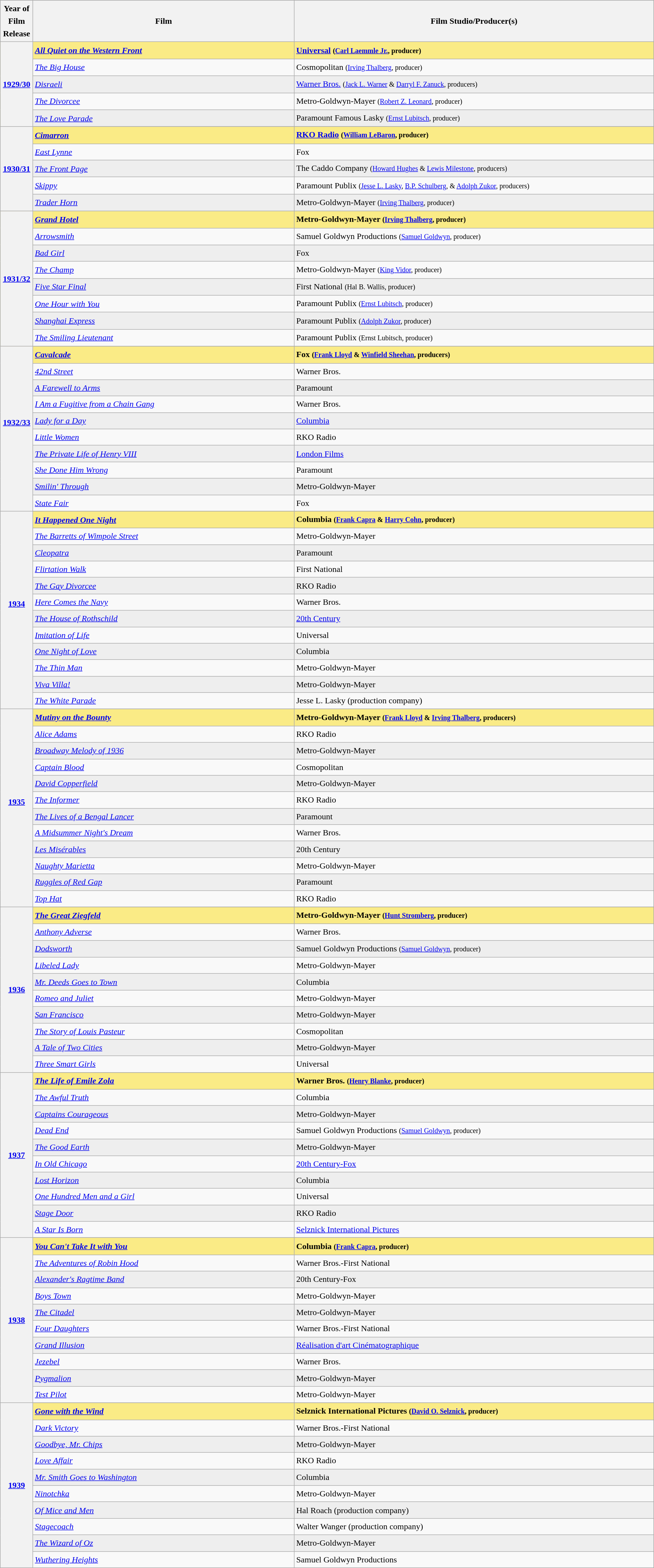<table class="wikitable sortable sticky-header" style="font-size:1.00em; line-height:1.5em;">
<tr bgcolor="#bebebe">
<th width="5%">Year of Film Release</th>
<th width="40%">Film</th>
<th width="55%">Film Studio/Producer(s)</th>
</tr>
<tr style="background:#FAEB86">
<th rowspan="5"><a href='#'>1929/30</a><br></th>
<td><strong><em><a href='#'>All Quiet on the Western Front</a></em></strong></td>
<td><strong><a href='#'>Universal</a> <small>(<a href='#'>Carl Laemmle Jr.</a>, producer)</small></strong></td>
</tr>
<tr>
<td><em><a href='#'>The Big House</a></em></td>
<td>Cosmopolitan <small>(<a href='#'>Irving Thalberg</a>, producer)</small></td>
</tr>
<tr style="background:#eee;">
<td><em><a href='#'>Disraeli</a></em></td>
<td><a href='#'>Warner Bros.</a> <small>(<a href='#'>Jack L. Warner</a> & <a href='#'>Darryl F. Zanuck</a>, producers)</small></td>
</tr>
<tr>
<td><em><a href='#'>The Divorcee</a></em></td>
<td>Metro-Goldwyn-Mayer <small>(<a href='#'>Robert Z. Leonard</a>, producer)</small></td>
</tr>
<tr style="background:#eee;">
<td><em><a href='#'>The Love Parade</a></em></td>
<td>Paramount Famous Lasky <small>(<a href='#'>Ernst Lubitsch</a>, producer)</small></td>
</tr>
<tr>
<th rowspan="6" style="text-align:center"><a href='#'>1930/31</a><br></th>
</tr>
<tr style="background:#FAEB86">
<td><strong><em><a href='#'>Cimarron</a></em></strong></td>
<td><strong><a href='#'>RKO Radio</a> <small>(<a href='#'>William LeBaron</a>, producer)</small></strong></td>
</tr>
<tr>
<td><em><a href='#'>East Lynne</a></em></td>
<td>Fox</td>
</tr>
<tr style="background:#eee;">
<td><em><a href='#'>The Front Page</a></em></td>
<td>The Caddo Company <small>(<a href='#'>Howard Hughes</a> & <a href='#'>Lewis Milestone</a>, producers)</small></td>
</tr>
<tr>
<td><em><a href='#'>Skippy</a></em></td>
<td>Paramount Publix  <small>(<a href='#'>Jesse L. Lasky</a>, <a href='#'>B.P. Schulberg</a>, & <a href='#'>Adolph Zukor</a>, producers)</small></td>
</tr>
<tr style="background:#eee;">
<td><em><a href='#'>Trader Horn</a></em></td>
<td>Metro-Goldwyn-Mayer <small>(<a href='#'>Irving Thalberg</a>, producer)</small></td>
</tr>
<tr style="background:#FAEB86">
<th rowspan="8"><a href='#'>1931/32</a><br></th>
<td><strong><em><a href='#'>Grand Hotel</a></em></strong></td>
<td><strong>Metro-Goldwyn-Mayer <small>(<a href='#'>Irving Thalberg</a>, producer)</small></strong></td>
</tr>
<tr>
<td><em><a href='#'>Arrowsmith</a></em></td>
<td>Samuel Goldwyn Productions <small>(<a href='#'>Samuel Goldwyn</a>, producer)</small></td>
</tr>
<tr style="background:#eee;">
<td><em><a href='#'>Bad Girl</a></em></td>
<td>Fox</td>
</tr>
<tr>
<td><em><a href='#'>The Champ</a></em></td>
<td>Metro-Goldwyn-Mayer <small>(<a href='#'>King Vidor</a>, producer)</small></td>
</tr>
<tr style="background:#eee;">
<td><em><a href='#'>Five Star Final</a></em></td>
<td>First National <small>(Hal B. Wallis, producer)</small></td>
</tr>
<tr>
<td><em><a href='#'>One Hour with You</a></em></td>
<td>Paramount Publix <small>(<a href='#'>Ernst Lubitsch</a>, producer)</small></td>
</tr>
<tr style="background:#eee;">
<td><em><a href='#'>Shanghai Express</a></em></td>
<td>Paramount Publix <small>(<a href='#'>Adolph Zukor</a>, producer)</small></td>
</tr>
<tr>
<td><em><a href='#'>The Smiling Lieutenant</a></em></td>
<td>Paramount Publix <small>(Ernst Lubitsch, producer)</small></td>
</tr>
<tr>
<th rowspan="11" style="text-align:center"><a href='#'>1932/33</a><br><br></th>
</tr>
<tr style="background:#FAEB86">
<td><strong><em><a href='#'>Cavalcade</a></em></strong></td>
<td><strong>Fox <small>(<a href='#'>Frank Lloyd</a> & <a href='#'>Winfield Sheehan</a>, producers)</small></strong></td>
</tr>
<tr>
<td><em><a href='#'>42nd Street</a></em></td>
<td>Warner Bros.</td>
</tr>
<tr style="background:#eee;">
<td><em><a href='#'>A Farewell to Arms</a></em></td>
<td>Paramount</td>
</tr>
<tr>
<td><em><a href='#'>I Am a Fugitive from a Chain Gang</a></em></td>
<td>Warner Bros.</td>
</tr>
<tr style="background:#eee;">
<td><em><a href='#'>Lady for a Day</a></em></td>
<td><a href='#'>Columbia</a></td>
</tr>
<tr>
<td><em><a href='#'>Little Women</a></em></td>
<td>RKO Radio</td>
</tr>
<tr style="background:#eee;">
<td><em><a href='#'>The Private Life of Henry VIII</a></em></td>
<td><a href='#'>London Films</a></td>
</tr>
<tr>
<td><em><a href='#'>She Done Him Wrong</a></em></td>
<td>Paramount</td>
</tr>
<tr style="background:#eee;">
<td><em><a href='#'>Smilin' Through</a></em></td>
<td>Metro-Goldwyn-Mayer</td>
</tr>
<tr>
<td><em><a href='#'>State Fair</a></em></td>
<td>Fox</td>
</tr>
<tr>
<th rowspan="13" style="text-align:center"><a href='#'>1934</a><br><br></th>
</tr>
<tr style="background:#FAEB86">
<td><strong><em><a href='#'>It Happened One Night</a></em></strong></td>
<td><strong>Columbia <small>(<a href='#'>Frank Capra</a> & <a href='#'>Harry Cohn</a>, producer)</small></strong></td>
</tr>
<tr>
<td><em><a href='#'>The Barretts of Wimpole Street</a></em></td>
<td>Metro-Goldwyn-Mayer</td>
</tr>
<tr style="background:#eee;">
<td><em><a href='#'>Cleopatra</a></em></td>
<td>Paramount</td>
</tr>
<tr>
<td><em><a href='#'>Flirtation Walk</a></em></td>
<td>First National</td>
</tr>
<tr style="background:#eee;">
<td><em><a href='#'>The Gay Divorcee</a></em></td>
<td>RKO Radio</td>
</tr>
<tr>
<td><em><a href='#'>Here Comes the Navy</a></em></td>
<td>Warner Bros.</td>
</tr>
<tr style="background:#eee;">
<td><em><a href='#'>The House of Rothschild</a></em></td>
<td><a href='#'>20th Century</a></td>
</tr>
<tr>
<td><em><a href='#'>Imitation of Life</a></em></td>
<td>Universal</td>
</tr>
<tr style="background:#eee;">
<td><em><a href='#'>One Night of Love</a></em></td>
<td>Columbia</td>
</tr>
<tr>
<td><em><a href='#'>The Thin Man</a></em></td>
<td>Metro-Goldwyn-Mayer</td>
</tr>
<tr style="background:#eee;">
<td><em><a href='#'>Viva Villa!</a></em></td>
<td>Metro-Goldwyn-Mayer</td>
</tr>
<tr>
<td><em><a href='#'>The White Parade</a></em></td>
<td>Jesse L. Lasky (production company)</td>
</tr>
<tr>
<th rowspan="13" style="text-align:center"><a href='#'>1935</a><br><br></th>
</tr>
<tr style="background:#FAEB86">
<td><strong><em><a href='#'>Mutiny on the Bounty</a></em></strong></td>
<td><strong>Metro-Goldwyn-Mayer <small>(<a href='#'>Frank Lloyd</a> & <a href='#'>Irving Thalberg</a>, producers)</small></strong></td>
</tr>
<tr>
<td><em><a href='#'>Alice Adams</a></em></td>
<td>RKO Radio</td>
</tr>
<tr style="background:#eee;">
<td><em><a href='#'>Broadway Melody of 1936</a></em></td>
<td>Metro-Goldwyn-Mayer</td>
</tr>
<tr>
<td><em><a href='#'>Captain Blood</a></em></td>
<td>Cosmopolitan</td>
</tr>
<tr style="background:#eee;">
<td><em><a href='#'>David Copperfield</a></em></td>
<td>Metro-Goldwyn-Mayer</td>
</tr>
<tr>
<td><em><a href='#'>The Informer</a></em></td>
<td>RKO Radio</td>
</tr>
<tr style="background:#eee;">
<td><em><a href='#'>The Lives of a Bengal Lancer</a></em></td>
<td>Paramount</td>
</tr>
<tr>
<td><em><a href='#'>A Midsummer Night's Dream</a></em></td>
<td>Warner Bros.</td>
</tr>
<tr style="background:#eee;">
<td><em><a href='#'>Les Misérables</a></em></td>
<td>20th Century</td>
</tr>
<tr>
<td><em><a href='#'>Naughty Marietta</a></em></td>
<td>Metro-Goldwyn-Mayer</td>
</tr>
<tr style="background:#eee;">
<td><em><a href='#'>Ruggles of Red Gap</a></em></td>
<td>Paramount</td>
</tr>
<tr>
<td><em><a href='#'>Top Hat</a></em></td>
<td>RKO Radio</td>
</tr>
<tr>
<th rowspan="11" style="text-align:center"><a href='#'>1936</a><br></th>
</tr>
<tr style="background:#FAEB86">
<td><strong><em><a href='#'>The Great Ziegfeld</a></em></strong></td>
<td><strong>Metro-Goldwyn-Mayer <small>(<a href='#'>Hunt Stromberg</a>, producer)</small></strong></td>
</tr>
<tr>
<td><em><a href='#'>Anthony Adverse</a></em></td>
<td>Warner Bros.</td>
</tr>
<tr style="background:#eee;">
<td><em><a href='#'>Dodsworth</a></em></td>
<td>Samuel Goldwyn Productions  <small>(<a href='#'>Samuel Goldwyn</a>, producer)</small></td>
</tr>
<tr>
<td><em><a href='#'>Libeled Lady</a></em></td>
<td>Metro-Goldwyn-Mayer</td>
</tr>
<tr style="background:#eee;">
<td><em><a href='#'>Mr. Deeds Goes to Town</a></em></td>
<td>Columbia</td>
</tr>
<tr>
<td><em><a href='#'>Romeo and Juliet</a></em></td>
<td>Metro-Goldwyn-Mayer</td>
</tr>
<tr style="background:#eee;">
<td><em><a href='#'>San Francisco</a></em></td>
<td>Metro-Goldwyn-Mayer</td>
</tr>
<tr>
<td><em><a href='#'>The Story of Louis Pasteur</a></em></td>
<td>Cosmopolitan</td>
</tr>
<tr style="background:#eee;">
<td><em><a href='#'>A Tale of Two Cities</a></em></td>
<td>Metro-Goldwyn-Mayer</td>
</tr>
<tr>
<td><em><a href='#'>Three Smart Girls</a></em></td>
<td>Universal</td>
</tr>
<tr>
<th rowspan="11" style="text-align:center"><a href='#'>1937</a><br></th>
</tr>
<tr style="background:#FAEB86">
<td><strong><em><a href='#'>The Life of Emile Zola</a></em></strong></td>
<td><strong>Warner Bros. <small>(<a href='#'>Henry Blanke</a>, producer)</small></strong></td>
</tr>
<tr>
<td><em><a href='#'>The Awful Truth</a></em></td>
<td>Columbia</td>
</tr>
<tr style="background:#eee;">
<td><em><a href='#'>Captains Courageous</a></em></td>
<td>Metro-Goldwyn-Mayer</td>
</tr>
<tr>
<td><em><a href='#'>Dead End</a></em></td>
<td>Samuel Goldwyn Productions  <small>(<a href='#'>Samuel Goldwyn</a>, producer)</small></td>
</tr>
<tr style="background:#eee;">
<td><em><a href='#'>The Good Earth</a></em></td>
<td>Metro-Goldwyn-Mayer</td>
</tr>
<tr>
<td><em><a href='#'>In Old Chicago</a></em></td>
<td><a href='#'>20th Century-Fox</a></td>
</tr>
<tr style="background:#eee;">
<td><em><a href='#'>Lost Horizon</a></em></td>
<td>Columbia</td>
</tr>
<tr>
<td><em><a href='#'>One Hundred Men and a Girl</a></em></td>
<td>Universal</td>
</tr>
<tr style="background:#eee;">
<td><em><a href='#'>Stage Door</a></em></td>
<td>RKO Radio</td>
</tr>
<tr>
<td><em><a href='#'>A Star Is Born</a></em></td>
<td><a href='#'>Selznick International Pictures</a></td>
</tr>
<tr>
<th rowspan="11" style="text-align:center"><a href='#'>1938</a><br></th>
</tr>
<tr style="background:#FAEB86">
<td><strong><em><a href='#'>You Can't Take It with You</a></em></strong></td>
<td><strong>Columbia <small>(<a href='#'>Frank Capra</a>, producer)</small></strong></td>
</tr>
<tr>
<td><em><a href='#'>The Adventures of Robin Hood</a></em></td>
<td>Warner Bros.-First National</td>
</tr>
<tr style="background:#eee;">
<td><em><a href='#'>Alexander's Ragtime Band</a></em></td>
<td>20th Century-Fox</td>
</tr>
<tr>
<td><em><a href='#'>Boys Town</a></em></td>
<td>Metro-Goldwyn-Mayer</td>
</tr>
<tr style="background:#eee;">
<td><em><a href='#'>The Citadel</a></em></td>
<td>Metro-Goldwyn-Mayer</td>
</tr>
<tr>
<td><em><a href='#'>Four Daughters</a></em></td>
<td>Warner Bros.-First National</td>
</tr>
<tr style="background:#eee;">
<td><em><a href='#'>Grand Illusion</a></em></td>
<td><a href='#'>Réalisation d'art Cinématographique</a></td>
</tr>
<tr>
<td><em><a href='#'>Jezebel</a></em></td>
<td>Warner Bros.</td>
</tr>
<tr style="background:#eee;">
<td><em><a href='#'>Pygmalion</a></em></td>
<td>Metro-Goldwyn-Mayer</td>
</tr>
<tr>
<td><em><a href='#'>Test Pilot</a></em></td>
<td>Metro-Goldwyn-Mayer</td>
</tr>
<tr>
<th rowspan="11" style="text-align:center"><a href='#'>1939</a><br></th>
</tr>
<tr style="background:#FAEB86">
<td><strong><em><a href='#'>Gone with the Wind</a></em></strong></td>
<td><strong>Selznick International Pictures <small>(<a href='#'>David O. Selznick</a>, producer)</small></strong></td>
</tr>
<tr>
<td><em><a href='#'>Dark Victory</a></em></td>
<td>Warner Bros.-First National</td>
</tr>
<tr style="background:#eee;">
<td><em><a href='#'>Goodbye, Mr. Chips</a></em></td>
<td>Metro-Goldwyn-Mayer</td>
</tr>
<tr>
<td><em><a href='#'>Love Affair</a></em></td>
<td>RKO Radio</td>
</tr>
<tr style="background:#eee;">
<td><em><a href='#'>Mr. Smith Goes to Washington</a></em></td>
<td>Columbia</td>
</tr>
<tr>
<td><em><a href='#'>Ninotchka</a></em></td>
<td>Metro-Goldwyn-Mayer</td>
</tr>
<tr style="background:#eee;">
<td><em><a href='#'>Of Mice and Men</a></em></td>
<td>Hal Roach (production company)</td>
</tr>
<tr>
<td><em><a href='#'>Stagecoach</a></em></td>
<td>Walter Wanger (production company)</td>
</tr>
<tr style="background:#eee;">
<td><em><a href='#'>The Wizard of Oz</a></em></td>
<td>Metro-Goldwyn-Mayer</td>
</tr>
<tr>
<td><em><a href='#'>Wuthering Heights</a></em></td>
<td>Samuel Goldwyn Productions</td>
</tr>
</table>
